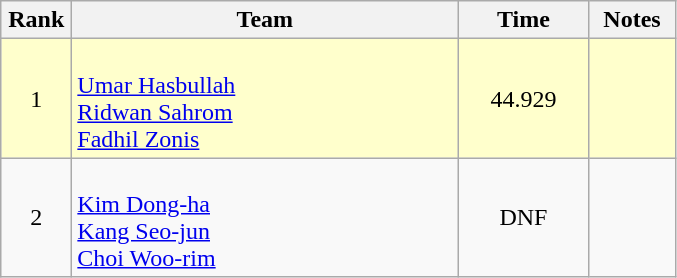<table class=wikitable style="text-align:center">
<tr>
<th width=40>Rank</th>
<th width=250>Team</th>
<th width=80>Time</th>
<th width=50>Notes</th>
</tr>
<tr bgcolor="ffffcc">
<td>1</td>
<td align=left><br><a href='#'>Umar Hasbullah</a><br><a href='#'>Ridwan Sahrom</a><br><a href='#'>Fadhil Zonis</a></td>
<td>44.929</td>
<td></td>
</tr>
<tr>
<td>2</td>
<td align=left><br><a href='#'>Kim Dong-ha</a><br><a href='#'>Kang Seo-jun</a><br><a href='#'>Choi Woo-rim</a></td>
<td>DNF</td>
<td></td>
</tr>
</table>
